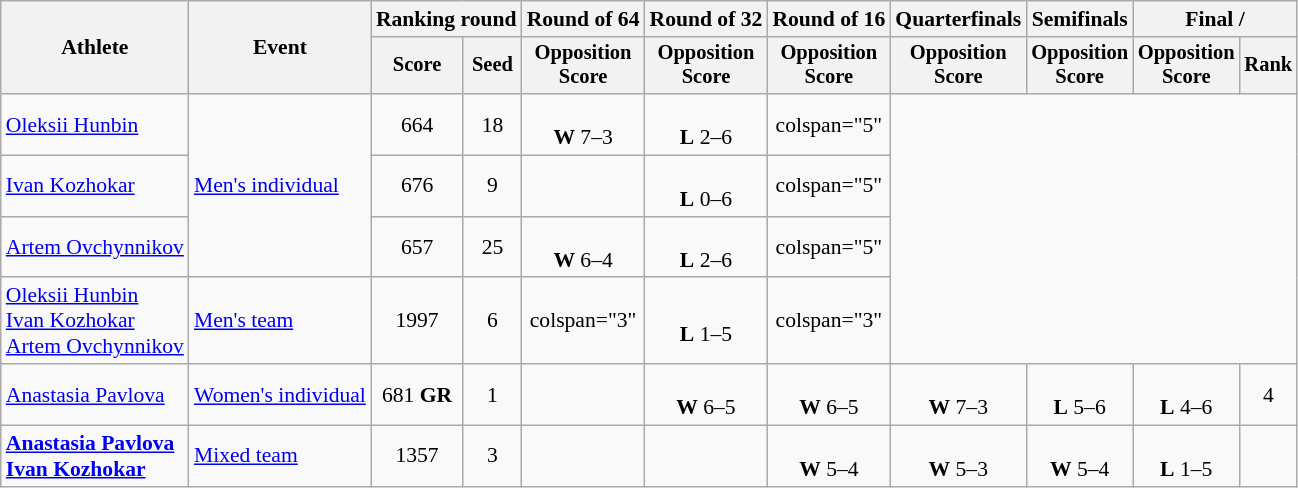<table class="wikitable" style="text-align:center; font-size:90%">
<tr>
<th rowspan="2">Athlete</th>
<th rowspan="2">Event</th>
<th colspan="2">Ranking round</th>
<th>Round of 64</th>
<th>Round of 32</th>
<th>Round of 16</th>
<th>Quarterfinals</th>
<th>Semifinals</th>
<th colspan="2">Final / </th>
</tr>
<tr style="font-size:95%">
<th>Score</th>
<th>Seed</th>
<th>Opposition<br>Score</th>
<th>Opposition<br>Score</th>
<th>Opposition<br>Score</th>
<th>Opposition<br>Score</th>
<th>Opposition<br>Score</th>
<th>Opposition<br>Score</th>
<th>Rank</th>
</tr>
<tr>
<td align="left"><a href='#'>Oleksii Hunbin</a></td>
<td align="left" rowspan="3"><a href='#'>Men's individual</a></td>
<td>664</td>
<td>18</td>
<td><br><strong>W</strong> 7–3</td>
<td><br><strong>L</strong> 2–6</td>
<td>colspan="5" </td>
</tr>
<tr>
<td align="left"><a href='#'>Ivan Kozhokar</a></td>
<td>676</td>
<td>9</td>
<td></td>
<td><br><strong>L</strong> 0–6</td>
<td>colspan="5" </td>
</tr>
<tr>
<td align="left"><a href='#'>Artem Ovchynnikov</a></td>
<td>657</td>
<td>25</td>
<td><br><strong>W</strong> 6–4</td>
<td><br><strong>L</strong> 2–6</td>
<td>colspan="5" </td>
</tr>
<tr>
<td align="left"><a href='#'>Oleksii Hunbin</a><br><a href='#'>Ivan Kozhokar</a><br><a href='#'>Artem Ovchynnikov</a></td>
<td align="left"><a href='#'>Men's team</a></td>
<td>1997</td>
<td>6</td>
<td>colspan="3" </td>
<td><br><strong>L</strong> 1–5</td>
<td>colspan="3" </td>
</tr>
<tr>
<td align="left"><a href='#'>Anastasia Pavlova</a></td>
<td align="left"><a href='#'>Women's individual</a></td>
<td>681 <strong>GR</strong></td>
<td>1</td>
<td></td>
<td><br><strong>W</strong> 6–5</td>
<td><br><strong>W</strong> 6–5</td>
<td><br><strong>W</strong> 7–3</td>
<td><br><strong>L</strong> 5–6</td>
<td><br><strong>L</strong> 4–6</td>
<td>4</td>
</tr>
<tr>
<td align="left"><strong><a href='#'>Anastasia Pavlova</a><br><a href='#'>Ivan Kozhokar</a></strong></td>
<td align="left"><a href='#'>Mixed team</a></td>
<td>1357</td>
<td>3</td>
<td></td>
<td></td>
<td><br><strong>W</strong> 5–4</td>
<td><br><strong>W</strong> 5–3</td>
<td><br><strong>W</strong> 5–4</td>
<td><br><strong>L</strong> 1–5</td>
<td></td>
</tr>
</table>
